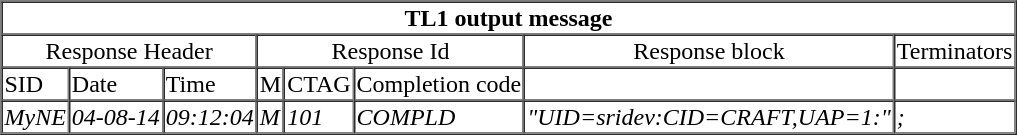<table border=1 cellspacing=0>
<tr>
<td colspan=8 align=center><strong>TL1 output message</strong></td>
</tr>
<tr>
<td colspan=3 align=center>Response Header</td>
<td colspan=3 align=center>Response Id</td>
<td colspan=1 align=center>Response block</td>
<td colspan=1 align=center>Terminators</td>
</tr>
<tr>
<td>SID</td>
<td>Date</td>
<td>Time</td>
<td>M</td>
<td>CTAG</td>
<td>Completion code</td>
<td></td>
<td></td>
</tr>
<tr>
<td><em>MyNE</em></td>
<td><em>04-08-14</em></td>
<td><em>09:12:04</em></td>
<td><em>M</em></td>
<td><em>101</em></td>
<td><em>COMPLD</em></td>
<td><em>"UID=sridev:CID=CRAFT,UAP=1:"</em></td>
<td><em>;</em></td>
</tr>
</table>
